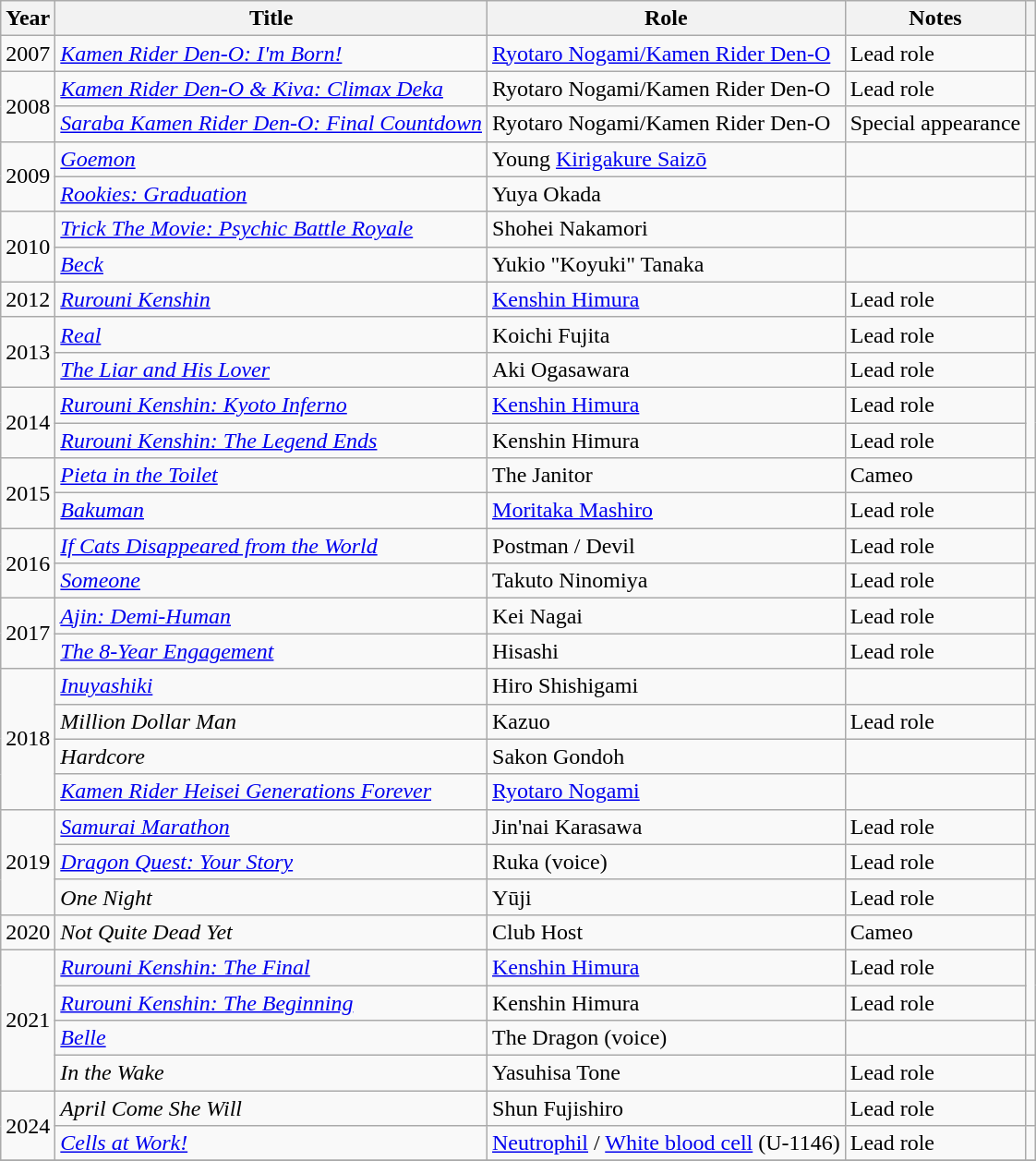<table class="wikitable sortable">
<tr>
<th>Year</th>
<th>Title</th>
<th>Role</th>
<th class="unsortable">Notes</th>
<th class="unsortable"></th>
</tr>
<tr>
<td>2007</td>
<td><em><a href='#'>Kamen Rider Den-O: I'm Born!</a></em></td>
<td><a href='#'>Ryotaro Nogami/Kamen Rider Den-O</a></td>
<td>Lead role</td>
<td></td>
</tr>
<tr>
<td rowspan="2">2008</td>
<td><em><a href='#'>Kamen Rider Den-O & Kiva: Climax Deka</a></em></td>
<td>Ryotaro Nogami/Kamen Rider Den-O</td>
<td>Lead role</td>
<td></td>
</tr>
<tr>
<td><em><a href='#'>Saraba Kamen Rider Den-O: Final Countdown</a></em></td>
<td>Ryotaro Nogami/Kamen Rider Den-O</td>
<td>Special appearance</td>
<td></td>
</tr>
<tr>
<td rowspan="2">2009</td>
<td><em><a href='#'>Goemon</a></em></td>
<td>Young <a href='#'>Kirigakure Saizō</a></td>
<td></td>
<td></td>
</tr>
<tr>
<td><em><a href='#'>Rookies: Graduation</a></em></td>
<td>Yuya Okada</td>
<td></td>
<td></td>
</tr>
<tr>
<td rowspan="2">2010</td>
<td><em><a href='#'>Trick The Movie: Psychic Battle Royale</a></em></td>
<td>Shohei Nakamori</td>
<td></td>
<td></td>
</tr>
<tr>
<td><em><a href='#'>Beck</a></em></td>
<td>Yukio "Koyuki" Tanaka</td>
<td></td>
<td></td>
</tr>
<tr>
<td>2012</td>
<td><em><a href='#'>Rurouni Kenshin</a></em></td>
<td><a href='#'>Kenshin Himura</a></td>
<td>Lead role</td>
<td></td>
</tr>
<tr>
<td rowspan=2>2013</td>
<td><em><a href='#'>Real</a></em></td>
<td>Koichi Fujita</td>
<td>Lead role</td>
<td></td>
</tr>
<tr>
<td><em><a href='#'>The Liar and His Lover</a></em></td>
<td>Aki Ogasawara</td>
<td>Lead role</td>
<td></td>
</tr>
<tr>
<td rowspan=2>2014</td>
<td><em><a href='#'>Rurouni Kenshin: Kyoto Inferno</a></em></td>
<td><a href='#'>Kenshin Himura</a></td>
<td>Lead role</td>
<td rowspan=2><br></td>
</tr>
<tr>
<td><em><a href='#'>Rurouni Kenshin: The Legend Ends</a></em></td>
<td>Kenshin Himura</td>
<td>Lead role</td>
</tr>
<tr>
<td rowspan="2">2015</td>
<td><em><a href='#'>Pieta in the Toilet</a></em></td>
<td>The Janitor</td>
<td>Cameo</td>
<td></td>
</tr>
<tr>
<td><em><a href='#'>Bakuman</a></em></td>
<td><a href='#'>Moritaka Mashiro</a></td>
<td>Lead role</td>
<td></td>
</tr>
<tr>
<td rowspan=2>2016</td>
<td><em><a href='#'>If Cats Disappeared from the World</a></em></td>
<td>Postman / Devil</td>
<td>Lead role</td>
<td></td>
</tr>
<tr>
<td><em><a href='#'>Someone</a></em></td>
<td>Takuto Ninomiya</td>
<td>Lead role</td>
<td></td>
</tr>
<tr>
<td rowspan=2>2017</td>
<td><em><a href='#'>Ajin: Demi-Human</a></em></td>
<td>Kei Nagai</td>
<td>Lead role</td>
<td></td>
</tr>
<tr>
<td><em><a href='#'>The 8-Year Engagement</a></em></td>
<td>Hisashi</td>
<td>Lead role</td>
<td></td>
</tr>
<tr>
<td rowspan=4>2018</td>
<td><em><a href='#'>Inuyashiki</a></em></td>
<td>Hiro Shishigami</td>
<td></td>
<td></td>
</tr>
<tr>
<td><em>Million Dollar Man</em></td>
<td>Kazuo</td>
<td>Lead role</td>
<td></td>
</tr>
<tr>
<td><em>Hardcore</em></td>
<td>Sakon Gondoh</td>
<td></td>
<td></td>
</tr>
<tr>
<td><em><a href='#'>Kamen Rider Heisei Generations Forever</a></em></td>
<td><a href='#'>Ryotaro Nogami</a></td>
<td></td>
<td></td>
</tr>
<tr>
<td rowspan=3>2019</td>
<td><em><a href='#'>Samurai Marathon</a></em></td>
<td>Jin'nai Karasawa</td>
<td>Lead role</td>
<td></td>
</tr>
<tr>
<td><em><a href='#'>Dragon Quest: Your Story</a></em></td>
<td>Ruka (voice)</td>
<td>Lead role</td>
<td></td>
</tr>
<tr>
<td><em>One Night</em></td>
<td>Yūji</td>
<td>Lead role</td>
<td></td>
</tr>
<tr>
<td>2020</td>
<td><em>Not Quite Dead Yet</em></td>
<td>Club Host</td>
<td>Cameo</td>
<td></td>
</tr>
<tr>
<td rowspan=4>2021</td>
<td><em><a href='#'>Rurouni Kenshin: The Final</a></em></td>
<td><a href='#'>Kenshin Himura</a></td>
<td>Lead role</td>
<td rowspan=2><br></td>
</tr>
<tr>
<td><em><a href='#'>Rurouni Kenshin: The Beginning</a></em></td>
<td>Kenshin Himura</td>
<td>Lead role</td>
</tr>
<tr>
<td><em><a href='#'>Belle</a></em></td>
<td>The Dragon (voice)</td>
<td></td>
<td></td>
</tr>
<tr>
<td><em>In the Wake</em></td>
<td>Yasuhisa Tone</td>
<td>Lead role</td>
<td></td>
</tr>
<tr>
<td rowspan=2>2024</td>
<td><em>April Come She Will</em></td>
<td>Shun Fujishiro</td>
<td>Lead role</td>
<td></td>
</tr>
<tr>
<td><em><a href='#'>Cells at Work!</a></em></td>
<td><a href='#'>Neutrophil</a> / <a href='#'>White blood cell</a> (U-1146)</td>
<td>Lead role</td>
<td></td>
</tr>
<tr>
</tr>
</table>
